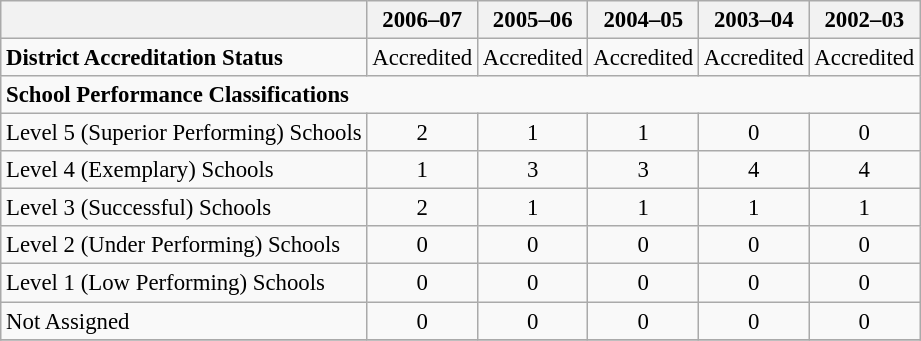<table class="wikitable" style="font-size: 95%;">
<tr>
<th></th>
<th>2006–07</th>
<th>2005–06</th>
<th>2004–05</th>
<th>2003–04</th>
<th>2002–03</th>
</tr>
<tr>
<td align="left"><strong>District Accreditation Status</strong></td>
<td align="center">Accredited</td>
<td align="center">Accredited</td>
<td align="center">Accredited</td>
<td align="center">Accredited</td>
<td align="center">Accredited</td>
</tr>
<tr>
<td colspan="6" align="left"><strong>School Performance Classifications</strong></td>
</tr>
<tr>
<td align="left">Level 5 (Superior Performing) Schools</td>
<td align="center">2</td>
<td align="center">1</td>
<td align="center">1</td>
<td align="center">0</td>
<td align="center">0</td>
</tr>
<tr>
<td align="left">Level 4 (Exemplary) Schools</td>
<td align="center">1</td>
<td align="center">3</td>
<td align="center">3</td>
<td align="center">4</td>
<td align="center">4</td>
</tr>
<tr>
<td align="left">Level 3 (Successful) Schools</td>
<td align="center">2</td>
<td align="center">1</td>
<td align="center">1</td>
<td align="center">1</td>
<td align="center">1</td>
</tr>
<tr>
<td align="left">Level 2 (Under Performing) Schools</td>
<td align="center">0</td>
<td align="center">0</td>
<td align="center">0</td>
<td align="center">0</td>
<td align="center">0</td>
</tr>
<tr>
<td align="left">Level 1 (Low Performing) Schools</td>
<td align="center">0</td>
<td align="center">0</td>
<td align="center">0</td>
<td align="center">0</td>
<td align="center">0</td>
</tr>
<tr>
<td align="left">Not Assigned</td>
<td align="center">0</td>
<td align="center">0</td>
<td align="center">0</td>
<td align="center">0</td>
<td align="center">0</td>
</tr>
<tr>
</tr>
</table>
